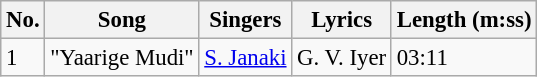<table class="wikitable" style="font-size:95%;">
<tr>
<th>No.</th>
<th>Song</th>
<th>Singers</th>
<th>Lyrics</th>
<th>Length (m:ss)</th>
</tr>
<tr>
<td>1</td>
<td>"Yaarige Mudi"</td>
<td><a href='#'>S. Janaki</a></td>
<td>G. V. Iyer</td>
<td>03:11</td>
</tr>
</table>
